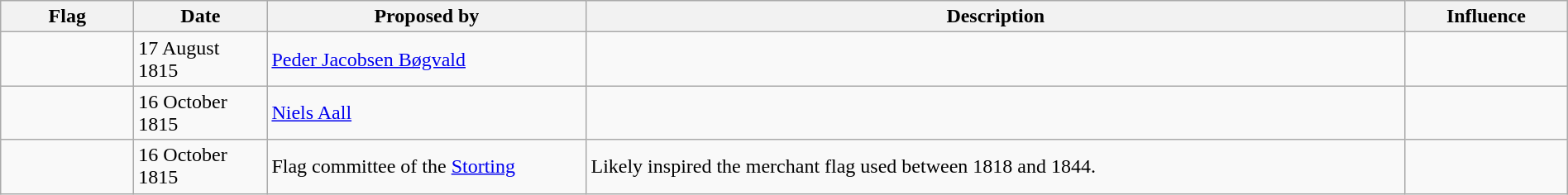<table class="wikitable" width="100%">
<tr>
<th style="width:100px;">Flag</th>
<th style="width:100px;">Date</th>
<th style="width:250px;">Proposed by</th>
<th style="min-width:250px">Description</th>
<th style="min-width:75px">Influence</th>
</tr>
<tr>
<td></td>
<td>17 August 1815</td>
<td><a href='#'>Peder Jacobsen Bøgvald</a></td>
<td></td>
<td><br></td>
</tr>
<tr>
<td></td>
<td>16 October 1815</td>
<td><a href='#'>Niels Aall</a></td>
<td></td>
<td></td>
</tr>
<tr>
<td></td>
<td>16 October 1815</td>
<td>Flag committee of the <a href='#'>Storting</a></td>
<td>Likely inspired the merchant flag used between 1818 and 1844.</td>
<td><br></td>
</tr>
</table>
